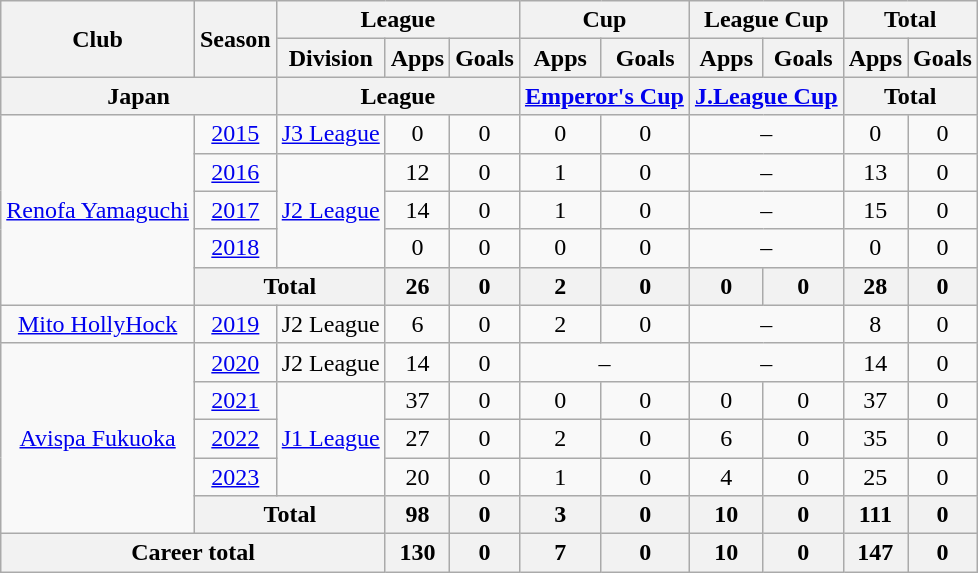<table class="wikitable" style="text-align:center">
<tr>
<th rowspan=2>Club</th>
<th rowspan=2>Season</th>
<th colspan=3>League</th>
<th colspan=2>Cup</th>
<th colspan=2>League Cup</th>
<th colspan=2>Total</th>
</tr>
<tr>
<th>Division</th>
<th>Apps</th>
<th>Goals</th>
<th>Apps</th>
<th>Goals</th>
<th>Apps</th>
<th>Goals</th>
<th>Apps</th>
<th>Goals</th>
</tr>
<tr>
<th colspan=2>Japan</th>
<th colspan=3>League</th>
<th colspan=2><a href='#'>Emperor's Cup</a></th>
<th colspan="2"><a href='#'>J.League Cup</a></th>
<th colspan=2>Total</th>
</tr>
<tr>
<td rowspan="5"><a href='#'>Renofa Yamaguchi</a></td>
<td><a href='#'>2015</a></td>
<td rowspan="1"><a href='#'>J3 League</a></td>
<td>0</td>
<td>0</td>
<td>0</td>
<td>0</td>
<td colspan="2">–</td>
<td>0</td>
<td>0</td>
</tr>
<tr>
<td><a href='#'>2016</a></td>
<td rowspan="3"><a href='#'>J2 League</a></td>
<td>12</td>
<td>0</td>
<td>1</td>
<td>0</td>
<td colspan="2">–</td>
<td>13</td>
<td>0</td>
</tr>
<tr>
<td><a href='#'>2017</a></td>
<td>14</td>
<td>0</td>
<td>1</td>
<td>0</td>
<td colspan="2">–</td>
<td>15</td>
<td>0</td>
</tr>
<tr>
<td><a href='#'>2018</a></td>
<td>0</td>
<td>0</td>
<td>0</td>
<td>0</td>
<td colspan="2">–</td>
<td>0</td>
<td>0</td>
</tr>
<tr>
<th colspan="2">Total</th>
<th>26</th>
<th>0</th>
<th>2</th>
<th>0</th>
<th>0</th>
<th>0</th>
<th>28</th>
<th>0</th>
</tr>
<tr>
<td><a href='#'>Mito HollyHock</a></td>
<td><a href='#'>2019</a></td>
<td>J2 League</td>
<td>6</td>
<td>0</td>
<td>2</td>
<td>0</td>
<td colspan="2">–</td>
<td>8</td>
<td>0</td>
</tr>
<tr>
<td rowspan="5"><a href='#'>Avispa Fukuoka</a></td>
<td><a href='#'>2020</a></td>
<td>J2 League</td>
<td>14</td>
<td>0</td>
<td colspan="2">–</td>
<td colspan="2">–</td>
<td>14</td>
<td>0</td>
</tr>
<tr>
<td><a href='#'>2021</a></td>
<td rowspan="3"><a href='#'>J1 League</a></td>
<td>37</td>
<td>0</td>
<td>0</td>
<td>0</td>
<td>0</td>
<td>0</td>
<td>37</td>
<td>0</td>
</tr>
<tr>
<td><a href='#'>2022</a></td>
<td>27</td>
<td>0</td>
<td>2</td>
<td>0</td>
<td>6</td>
<td>0</td>
<td>35</td>
<td>0</td>
</tr>
<tr>
<td><a href='#'>2023</a></td>
<td>20</td>
<td>0</td>
<td>1</td>
<td>0</td>
<td>4</td>
<td>0</td>
<td>25</td>
<td>0</td>
</tr>
<tr>
<th colspan="2">Total</th>
<th>98</th>
<th>0</th>
<th>3</th>
<th>0</th>
<th>10</th>
<th>0</th>
<th>111</th>
<th>0</th>
</tr>
<tr>
<th colspan="3">Career total</th>
<th>130</th>
<th>0</th>
<th>7</th>
<th>0</th>
<th>10</th>
<th>0</th>
<th>147</th>
<th>0</th>
</tr>
</table>
